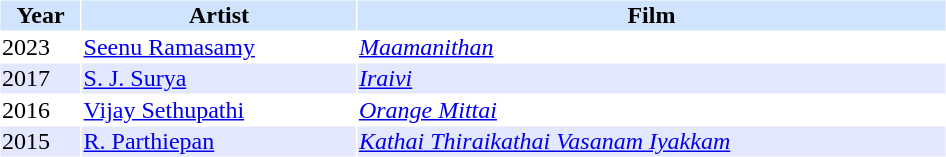<table cellspacing="1" cellpadding="1" border="0" width="50%">
<tr bgcolor="#d1e4fd">
<th>Year</th>
<th>Artist</th>
<th>Film</th>
</tr>
<tr>
<td>2023</td>
<td><a href='#'>Seenu Ramasamy</a></td>
<td><em><a href='#'>Maamanithan</a></em></td>
</tr>
<tr bgcolor="#e4e8ff">
<td>2017</td>
<td><a href='#'>S. J. Surya</a></td>
<td><em><a href='#'>Iraivi</a></em></td>
</tr>
<tr>
<td>2016</td>
<td><a href='#'>Vijay Sethupathi</a></td>
<td><em><a href='#'>Orange Mittai</a></em></td>
</tr>
<tr bgcolor="#e4e8ff">
<td>2015</td>
<td><a href='#'>R. Parthiepan</a></td>
<td><em><a href='#'>Kathai Thiraikathai Vasanam Iyakkam</a></em></td>
</tr>
</table>
